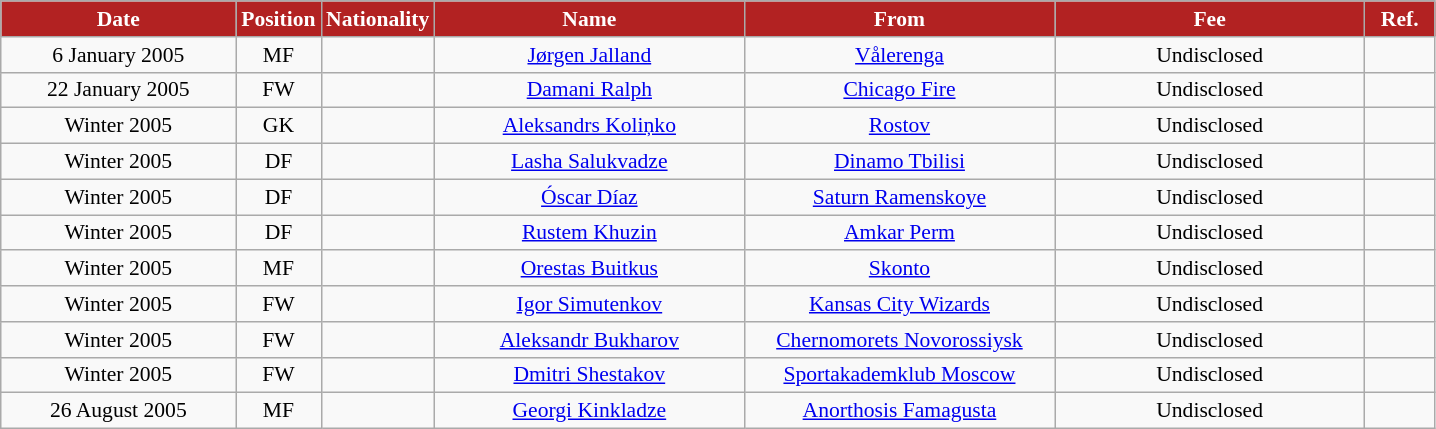<table class="wikitable"  style="text-align:center; font-size:90%; ">
<tr>
<th style="background:#B22222; color:white; width:150px;">Date</th>
<th style="background:#B22222; color:white; width:50px;">Position</th>
<th style="background:#B22222; color:white; width:50px;">Nationality</th>
<th style="background:#B22222; color:white; width:200px;">Name</th>
<th style="background:#B22222; color:white; width:200px;">From</th>
<th style="background:#B22222; color:white; width:200px;">Fee</th>
<th style="background:#B22222; color:white; width:40px;">Ref.</th>
</tr>
<tr>
<td>6 January 2005</td>
<td>MF</td>
<td></td>
<td><a href='#'>Jørgen Jalland</a></td>
<td><a href='#'>Vålerenga</a></td>
<td>Undisclosed</td>
<td></td>
</tr>
<tr>
<td>22 January 2005</td>
<td>FW</td>
<td></td>
<td><a href='#'>Damani Ralph</a></td>
<td><a href='#'>Chicago Fire</a></td>
<td>Undisclosed</td>
<td></td>
</tr>
<tr>
<td>Winter 2005</td>
<td>GK</td>
<td></td>
<td><a href='#'>Aleksandrs Koliņko</a></td>
<td><a href='#'>Rostov</a></td>
<td>Undisclosed</td>
<td></td>
</tr>
<tr>
<td>Winter 2005</td>
<td>DF</td>
<td></td>
<td><a href='#'>Lasha Salukvadze</a></td>
<td><a href='#'>Dinamo Tbilisi</a></td>
<td>Undisclosed</td>
<td></td>
</tr>
<tr>
<td>Winter 2005</td>
<td>DF</td>
<td></td>
<td><a href='#'>Óscar Díaz</a></td>
<td><a href='#'>Saturn Ramenskoye</a></td>
<td>Undisclosed</td>
<td></td>
</tr>
<tr>
<td>Winter 2005</td>
<td>DF</td>
<td></td>
<td><a href='#'>Rustem Khuzin</a></td>
<td><a href='#'>Amkar Perm</a></td>
<td>Undisclosed</td>
<td></td>
</tr>
<tr>
<td>Winter 2005</td>
<td>MF</td>
<td></td>
<td><a href='#'>Orestas Buitkus</a></td>
<td><a href='#'>Skonto</a></td>
<td>Undisclosed</td>
<td></td>
</tr>
<tr>
<td>Winter 2005</td>
<td>FW</td>
<td></td>
<td><a href='#'>Igor Simutenkov</a></td>
<td><a href='#'>Kansas City Wizards</a></td>
<td>Undisclosed</td>
<td></td>
</tr>
<tr>
<td>Winter 2005</td>
<td>FW</td>
<td></td>
<td><a href='#'>Aleksandr Bukharov</a></td>
<td><a href='#'>Chernomorets Novorossiysk</a></td>
<td>Undisclosed</td>
<td></td>
</tr>
<tr>
<td>Winter 2005</td>
<td>FW</td>
<td></td>
<td><a href='#'>Dmitri Shestakov</a></td>
<td><a href='#'>Sportakademklub Moscow</a></td>
<td>Undisclosed</td>
<td></td>
</tr>
<tr>
<td>26 August 2005</td>
<td>MF</td>
<td></td>
<td><a href='#'>Georgi Kinkladze</a></td>
<td><a href='#'>Anorthosis Famagusta</a></td>
<td>Undisclosed</td>
<td></td>
</tr>
</table>
